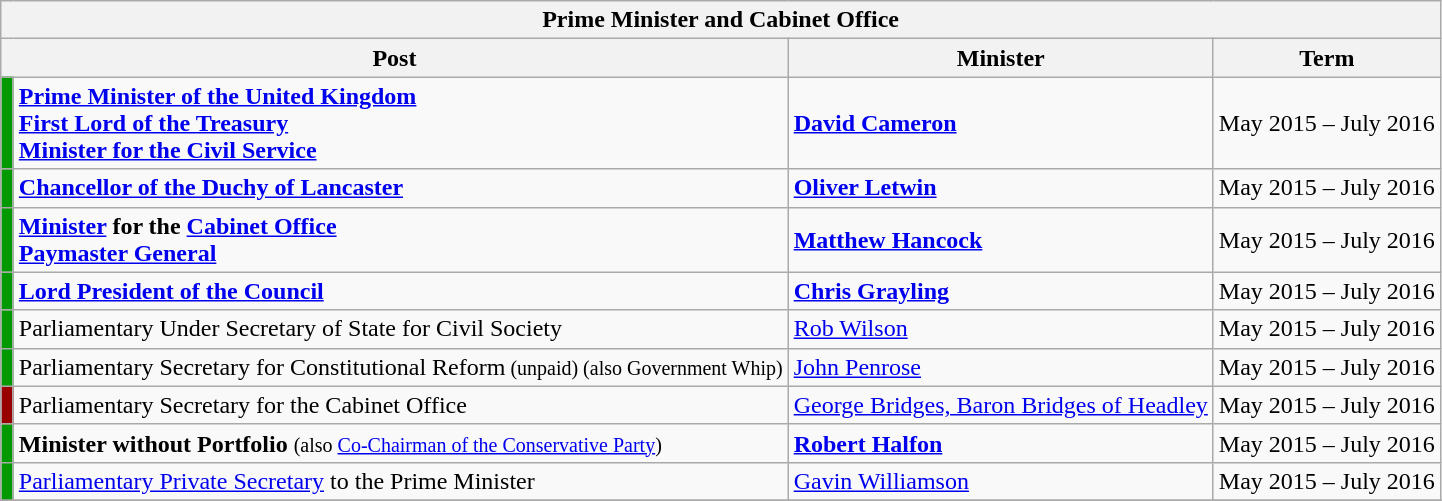<table class="wikitable">
<tr>
<th colspan=5>Prime Minister and Cabinet Office</th>
</tr>
<tr>
<th colspan=2>Post</th>
<th>Minister</th>
<th>Term</th>
</tr>
<tr>
<td style="width:1px; background:#090;"></td>
<td><strong><a href='#'>Prime Minister of the United Kingdom</a></strong><br><strong><a href='#'>First Lord of the Treasury</a></strong><br><strong><a href='#'>Minister for the Civil Service</a></strong></td>
<td><strong><a href='#'>David Cameron</a></strong></td>
<td>May 2015 – July 2016</td>
</tr>
<tr>
<td style="width:1px; background:#090;"></td>
<td><strong><a href='#'>Chancellor of the Duchy of Lancaster</a></strong></td>
<td><strong><a href='#'>Oliver Letwin</a></strong></td>
<td>May 2015 – July 2016</td>
</tr>
<tr>
<td style="width:1px; background:#090;"></td>
<td><strong><a href='#'>Minister</a> for the <a href='#'>Cabinet Office</a></strong><br><strong><a href='#'>Paymaster General</a></strong></td>
<td><strong><a href='#'>Matthew Hancock</a></strong></td>
<td>May 2015 – July 2016</td>
</tr>
<tr>
<td style="width:1px; background:#090;"></td>
<td><strong><a href='#'>Lord President of the Council</a></strong></td>
<td><strong><a href='#'>Chris Grayling</a></strong></td>
<td>May 2015 – July 2016</td>
</tr>
<tr>
<td style="width:1px; background:#090;"></td>
<td>Parliamentary Under Secretary of State for Civil Society</td>
<td><a href='#'>Rob Wilson</a></td>
<td>May 2015 – July 2016</td>
</tr>
<tr>
<td style="width:1px; background:#090;"></td>
<td>Parliamentary Secretary for Constitutional Reform<small> (unpaid) (also Government Whip)</small></td>
<td><a href='#'>John Penrose</a></td>
<td>May 2015 – July 2016</td>
</tr>
<tr>
<td style="width:1px; background:#900;"></td>
<td>Parliamentary Secretary for the Cabinet Office</td>
<td><a href='#'>George Bridges, Baron Bridges of Headley</a></td>
<td>May 2015 – July 2016</td>
</tr>
<tr>
<td style="width:1px; background:#090;"></td>
<td><strong>Minister without Portfolio</strong> <small>(also <a href='#'>Co-Chairman of the Conservative Party</a>)</small></td>
<td><strong><a href='#'>Robert Halfon</a></strong></td>
<td>May 2015 – July 2016</td>
</tr>
<tr>
<td style="width:1px; background:#090;"></td>
<td><a href='#'>Parliamentary Private Secretary</a> to the Prime Minister</td>
<td><a href='#'>Gavin Williamson</a></td>
<td>May 2015 – July 2016</td>
</tr>
<tr>
</tr>
</table>
